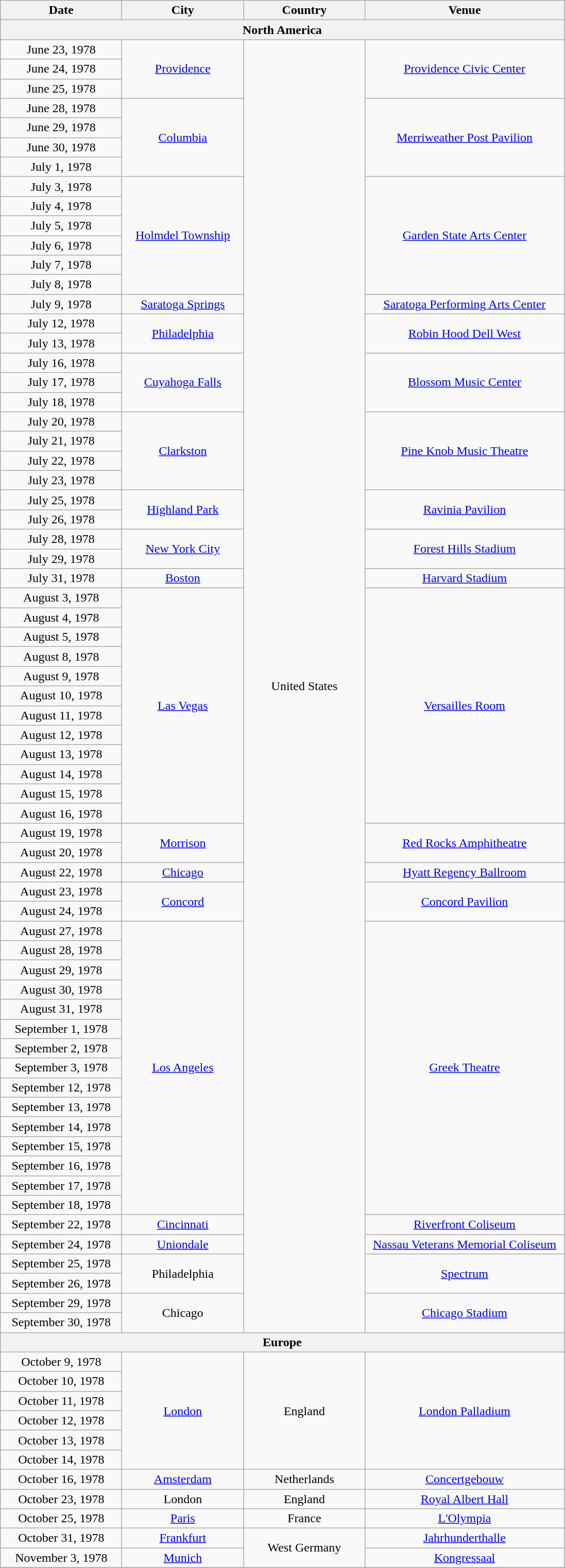<table class="wikitable" style="text-align:center;">
<tr>
<th style="width:150px;">Date</th>
<th style="width:150px;">City</th>
<th style="width:150px;">Country</th>
<th style="width:250px;">Venue</th>
</tr>
<tr>
<th colspan="4">North America</th>
</tr>
<tr>
<td>June 23, 1978</td>
<td rowspan="3"><a href='#'>Providence</a></td>
<td rowspan="66">United States</td>
<td rowspan="3"><a href='#'>Providence Civic Center</a></td>
</tr>
<tr>
<td>June 24, 1978</td>
</tr>
<tr>
<td>June 25, 1978</td>
</tr>
<tr>
<td>June 28, 1978</td>
<td rowspan="4"><a href='#'>Columbia</a></td>
<td rowspan="4"><a href='#'>Merriweather Post Pavilion</a></td>
</tr>
<tr>
<td>June 29, 1978</td>
</tr>
<tr>
<td>June 30, 1978</td>
</tr>
<tr>
<td>July 1, 1978</td>
</tr>
<tr>
<td>July 3, 1978</td>
<td rowspan="6"><a href='#'>Holmdel Township</a></td>
<td rowspan="6"><a href='#'>Garden State Arts Center</a></td>
</tr>
<tr>
<td>July 4, 1978</td>
</tr>
<tr>
<td>July 5, 1978</td>
</tr>
<tr>
<td>July 6, 1978</td>
</tr>
<tr>
<td>July 7, 1978</td>
</tr>
<tr>
<td>July 8, 1978</td>
</tr>
<tr>
<td>July 9, 1978</td>
<td><a href='#'>Saratoga Springs</a></td>
<td><a href='#'>Saratoga Performing Arts Center</a></td>
</tr>
<tr>
<td>July 12, 1978</td>
<td rowspan="2"><a href='#'>Philadelphia</a></td>
<td rowspan="2"><a href='#'>Robin Hood Dell West</a></td>
</tr>
<tr>
<td>July 13, 1978</td>
</tr>
<tr>
<td>July 16, 1978</td>
<td rowspan="3"><a href='#'>Cuyahoga Falls</a></td>
<td rowspan="3"><a href='#'>Blossom Music Center</a></td>
</tr>
<tr>
<td>July 17, 1978</td>
</tr>
<tr>
<td>July 18, 1978</td>
</tr>
<tr>
<td>July 20, 1978</td>
<td rowspan="4"><a href='#'>Clarkston</a></td>
<td rowspan="4"><a href='#'>Pine Knob Music Theatre</a></td>
</tr>
<tr>
<td>July 21, 1978</td>
</tr>
<tr>
<td>July 22, 1978</td>
</tr>
<tr>
<td>July 23, 1978</td>
</tr>
<tr>
<td>July 25, 1978</td>
<td rowspan="2"><a href='#'>Highland Park</a></td>
<td rowspan="2"><a href='#'>Ravinia Pavilion</a></td>
</tr>
<tr>
<td>July 26, 1978</td>
</tr>
<tr>
<td>July 28, 1978</td>
<td rowspan="2"><a href='#'>New York City</a></td>
<td rowspan="2"><a href='#'>Forest Hills Stadium</a></td>
</tr>
<tr>
<td>July 29, 1978</td>
</tr>
<tr>
<td>July 31, 1978</td>
<td><a href='#'>Boston</a></td>
<td><a href='#'>Harvard Stadium</a></td>
</tr>
<tr>
<td>August 3, 1978</td>
<td rowspan="12"><a href='#'>Las Vegas</a></td>
<td rowspan="12"><a href='#'>Versailles Room</a></td>
</tr>
<tr>
<td>August 4, 1978</td>
</tr>
<tr>
<td>August 5, 1978</td>
</tr>
<tr>
<td>August 8, 1978</td>
</tr>
<tr>
<td>August 9, 1978</td>
</tr>
<tr>
<td>August 10, 1978</td>
</tr>
<tr>
<td>August 11, 1978</td>
</tr>
<tr>
<td>August 12, 1978</td>
</tr>
<tr>
<td>August 13, 1978</td>
</tr>
<tr>
<td>August 14, 1978</td>
</tr>
<tr>
<td>August 15, 1978</td>
</tr>
<tr>
<td>August 16, 1978</td>
</tr>
<tr>
<td>August 19, 1978</td>
<td rowspan="2"><a href='#'>Morrison</a></td>
<td rowspan="2"><a href='#'>Red Rocks Amphitheatre</a></td>
</tr>
<tr>
<td>August 20, 1978</td>
</tr>
<tr>
<td>August 22, 1978</td>
<td><a href='#'>Chicago</a></td>
<td><a href='#'>Hyatt Regency Ballroom</a></td>
</tr>
<tr>
<td>August 23, 1978</td>
<td rowspan="2"><a href='#'>Concord</a></td>
<td rowspan="2"><a href='#'>Concord Pavilion</a></td>
</tr>
<tr>
<td>August 24, 1978</td>
</tr>
<tr>
<td>August 27, 1978</td>
<td rowspan="15"><a href='#'>Los Angeles</a></td>
<td rowspan="15"><a href='#'>Greek Theatre</a></td>
</tr>
<tr>
<td>August 28, 1978</td>
</tr>
<tr>
<td>August 29, 1978</td>
</tr>
<tr>
<td>August 30, 1978</td>
</tr>
<tr>
<td>August 31, 1978</td>
</tr>
<tr>
<td>September 1, 1978</td>
</tr>
<tr>
<td>September 2, 1978</td>
</tr>
<tr>
<td>September 3, 1978</td>
</tr>
<tr>
<td>September 12, 1978</td>
</tr>
<tr>
<td>September 13, 1978</td>
</tr>
<tr>
<td>September 14, 1978</td>
</tr>
<tr>
<td>September 15, 1978</td>
</tr>
<tr>
<td>September 16, 1978</td>
</tr>
<tr>
<td>September 17, 1978</td>
</tr>
<tr>
<td>September 18, 1978</td>
</tr>
<tr>
<td>September 22, 1978</td>
<td><a href='#'>Cincinnati</a></td>
<td><a href='#'>Riverfront Coliseum</a></td>
</tr>
<tr>
<td>September 24, 1978</td>
<td><a href='#'>Uniondale</a></td>
<td><a href='#'>Nassau Veterans Memorial Coliseum</a></td>
</tr>
<tr>
<td>September 25, 1978</td>
<td rowspan="2">Philadelphia</td>
<td rowspan="2"><a href='#'>Spectrum</a></td>
</tr>
<tr>
<td>September 26, 1978</td>
</tr>
<tr>
<td>September 29, 1978</td>
<td rowspan="2">Chicago</td>
<td rowspan="2"><a href='#'>Chicago Stadium</a></td>
</tr>
<tr>
<td>September 30, 1978</td>
</tr>
<tr>
<th colspan="4">Europe</th>
</tr>
<tr>
<td>October 9, 1978</td>
<td rowspan="6"><a href='#'>London</a></td>
<td rowspan="6">England</td>
<td rowspan="6"><a href='#'>London Palladium</a></td>
</tr>
<tr>
<td>October 10, 1978</td>
</tr>
<tr>
<td>October 11, 1978</td>
</tr>
<tr>
<td>October 12, 1978</td>
</tr>
<tr>
<td>October 13, 1978</td>
</tr>
<tr>
<td>October 14, 1978</td>
</tr>
<tr>
<td>October 16, 1978</td>
<td><a href='#'>Amsterdam</a></td>
<td>Netherlands</td>
<td><a href='#'>Concertgebouw</a></td>
</tr>
<tr>
<td>October 23, 1978</td>
<td>London</td>
<td>England</td>
<td><a href='#'>Royal Albert Hall</a></td>
</tr>
<tr>
<td>October 25, 1978</td>
<td><a href='#'>Paris</a></td>
<td>France</td>
<td><a href='#'>L'Olympia</a></td>
</tr>
<tr>
<td>October 31, 1978</td>
<td><a href='#'>Frankfurt</a></td>
<td rowspan="2">West Germany</td>
<td><a href='#'>Jahrhunderthalle</a></td>
</tr>
<tr>
<td>November 3, 1978</td>
<td><a href='#'>Munich</a></td>
<td><a href='#'>Kongressaal</a></td>
</tr>
<tr>
</tr>
</table>
